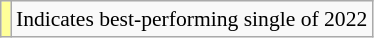<table class="wikitable" style="font-size:90%;">
<tr>
<td style="background-color:#FFFF99"></td>
<td>Indicates best-performing single of 2022</td>
</tr>
</table>
